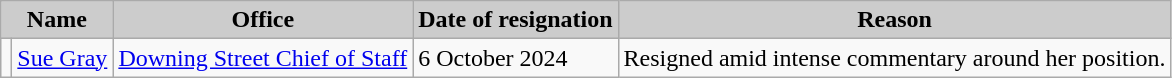<table class="wikitable">
<tr>
<th colspan="2" style="background:#ccc;">Name</th>
<th style="background:#ccc;">Office</th>
<th style="background:#ccc;">Date of resignation</th>
<th style="background:#ccc;">Reason</th>
</tr>
<tr>
<td></td>
<td><a href='#'>Sue Gray</a></td>
<td><a href='#'>Downing Street Chief of Staff</a></td>
<td>6 October 2024</td>
<td>Resigned amid intense commentary around her position.</td>
</tr>
</table>
